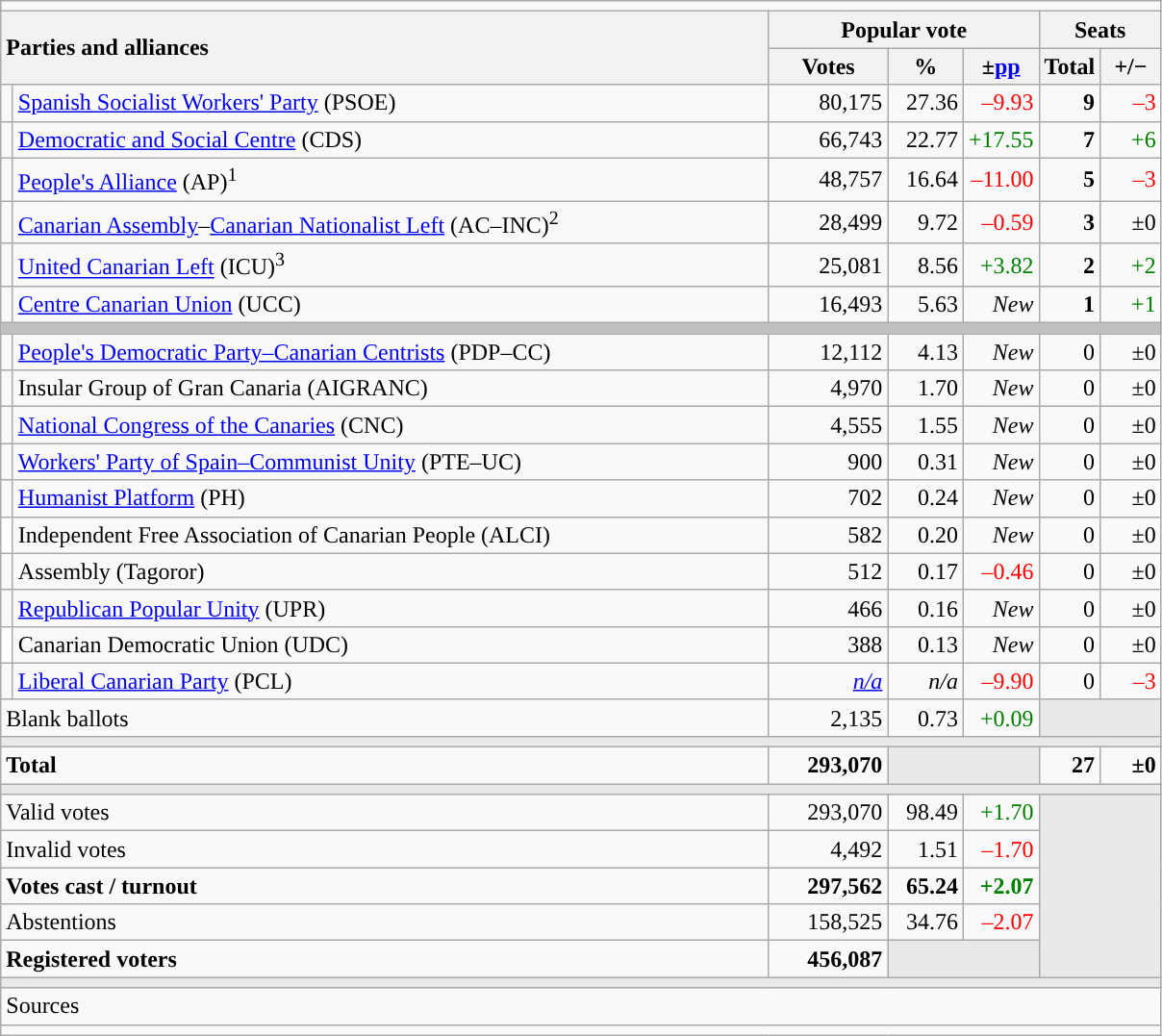<table class="wikitable" style="text-align:right;">
<tr>
<td colspan="7"></td>
</tr>
<tr>
<th style="text-align:left;" rowspan="2" colspan="2" width="525">Parties and alliances</th>
<th colspan="3">Popular vote</th>
<th colspan="2">Seats</th>
</tr>
<tr>
<th width="75">Votes</th>
<th width="45">%</th>
<th width="45">±<a href='#'>pp</a></th>
<th width="35">Total</th>
<th width="35">+/−</th>
</tr>
<tr>
<td width="1" style="color:inherit;background:"></td>
<td align="left"><a href='#'>Spanish Socialist Workers' Party</a> (PSOE)</td>
<td>80,175</td>
<td>27.36</td>
<td style="color:red;">–9.93</td>
<td><strong>9</strong></td>
<td style="color:red;">–3</td>
</tr>
<tr>
<td style="color:inherit;background:"></td>
<td align="left"><a href='#'>Democratic and Social Centre</a> (CDS)</td>
<td>66,743</td>
<td>22.77</td>
<td style="color:green;">+17.55</td>
<td><strong>7</strong></td>
<td style="color:green;">+6</td>
</tr>
<tr>
<td style="color:inherit;background:"></td>
<td align="left"><a href='#'>People's Alliance</a> (AP)<sup>1</sup></td>
<td>48,757</td>
<td>16.64</td>
<td style="color:red;">–11.00</td>
<td><strong>5</strong></td>
<td style="color:red;">–3</td>
</tr>
<tr>
<td style="color:inherit;background:"></td>
<td align="left"><a href='#'>Canarian Assembly</a>–<a href='#'>Canarian Nationalist Left</a> (AC–INC)<sup>2</sup></td>
<td>28,499</td>
<td>9.72</td>
<td style="color:red;">–0.59</td>
<td><strong>3</strong></td>
<td>±0</td>
</tr>
<tr>
<td style="color:inherit;background:"></td>
<td align="left"><a href='#'>United Canarian Left</a> (ICU)<sup>3</sup></td>
<td>25,081</td>
<td>8.56</td>
<td style="color:green;">+3.82</td>
<td><strong>2</strong></td>
<td style="color:green;">+2</td>
</tr>
<tr>
<td style="color:inherit;background:"></td>
<td align="left"><a href='#'>Centre Canarian Union</a> (UCC)</td>
<td>16,493</td>
<td>5.63</td>
<td><em>New</em></td>
<td><strong>1</strong></td>
<td style="color:green;">+1</td>
</tr>
<tr>
<td colspan="7" bgcolor="#C0C0C0"></td>
</tr>
<tr>
<td style="color:inherit;background:"></td>
<td align="left"><a href='#'>People's Democratic Party–Canarian Centrists</a> (PDP–CC)</td>
<td>12,112</td>
<td>4.13</td>
<td><em>New</em></td>
<td>0</td>
<td>±0</td>
</tr>
<tr>
<td style="color:inherit;background:"></td>
<td align="left">Insular Group of Gran Canaria (AIGRANC)</td>
<td>4,970</td>
<td>1.70</td>
<td><em>New</em></td>
<td>0</td>
<td>±0</td>
</tr>
<tr>
<td style="color:inherit;background:"></td>
<td align="left"><a href='#'>National Congress of the Canaries</a> (CNC)</td>
<td>4,555</td>
<td>1.55</td>
<td><em>New</em></td>
<td>0</td>
<td>±0</td>
</tr>
<tr>
<td style="color:inherit;background:"></td>
<td align="left"><a href='#'>Workers' Party of Spain–Communist Unity</a> (PTE–UC)</td>
<td>900</td>
<td>0.31</td>
<td><em>New</em></td>
<td>0</td>
<td>±0</td>
</tr>
<tr>
<td style="color:inherit;background:"></td>
<td align="left"><a href='#'>Humanist Platform</a> (PH)</td>
<td>702</td>
<td>0.24</td>
<td><em>New</em></td>
<td>0</td>
<td>±0</td>
</tr>
<tr>
<td bgcolor="white"></td>
<td align="left">Independent Free Association of Canarian People (ALCI)</td>
<td>582</td>
<td>0.20</td>
<td><em>New</em></td>
<td>0</td>
<td>±0</td>
</tr>
<tr>
<td style="color:inherit;background:"></td>
<td align="left">Assembly (Tagoror)</td>
<td>512</td>
<td>0.17</td>
<td style="color:red;">–0.46</td>
<td>0</td>
<td>±0</td>
</tr>
<tr>
<td style="color:inherit;background:"></td>
<td align="left"><a href='#'>Republican Popular Unity</a> (UPR)</td>
<td>466</td>
<td>0.16</td>
<td><em>New</em></td>
<td>0</td>
<td>±0</td>
</tr>
<tr>
<td bgcolor="white"></td>
<td align="left">Canarian Democratic Union (UDC)</td>
<td>388</td>
<td>0.13</td>
<td><em>New</em></td>
<td>0</td>
<td>±0</td>
</tr>
<tr>
<td style="color:inherit;background:"></td>
<td align="left"><a href='#'>Liberal Canarian Party</a> (PCL)</td>
<td><em><a href='#'>n/a</a></em></td>
<td><em>n/a</em></td>
<td style="color:red;">–9.90</td>
<td>0</td>
<td style="color:red;">–3</td>
</tr>
<tr>
<td align="left" colspan="2">Blank ballots</td>
<td>2,135</td>
<td>0.73</td>
<td style="color:green;">+0.09</td>
<td bgcolor="#E9E9E9" colspan="2"></td>
</tr>
<tr>
<td colspan="7" bgcolor="#E9E9E9"></td>
</tr>
<tr style="font-weight:bold;">
<td align="left" colspan="2">Total</td>
<td>293,070</td>
<td bgcolor="#E9E9E9" colspan="2"></td>
<td>27</td>
<td>±0</td>
</tr>
<tr>
<td colspan="7" bgcolor="#E9E9E9"></td>
</tr>
<tr>
<td align="left" colspan="2">Valid votes</td>
<td>293,070</td>
<td>98.49</td>
<td style="color:green;">+1.70</td>
<td bgcolor="#E9E9E9" colspan="2" rowspan="5"></td>
</tr>
<tr>
<td align="left" colspan="2">Invalid votes</td>
<td>4,492</td>
<td>1.51</td>
<td style="color:red;">–1.70</td>
</tr>
<tr style="font-weight:bold;">
<td align="left" colspan="2">Votes cast / turnout</td>
<td>297,562</td>
<td>65.24</td>
<td style="color:green;">+2.07</td>
</tr>
<tr>
<td align="left" colspan="2">Abstentions</td>
<td>158,525</td>
<td>34.76</td>
<td style="color:red;">–2.07</td>
</tr>
<tr style="font-weight:bold;">
<td align="left" colspan="2">Registered voters</td>
<td>456,087</td>
<td bgcolor="#E9E9E9" colspan="2"></td>
</tr>
<tr>
<td colspan="7" bgcolor="#E9E9E9"></td>
</tr>
<tr>
<td align="left" colspan="7">Sources</td>
</tr>
<tr>
<td colspan="7" style="text-align:left; max-width:790px;"></td>
</tr>
</table>
